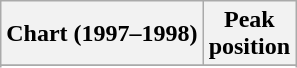<table class="wikitable sortable">
<tr>
<th>Chart (1997–1998)</th>
<th>Peak<br>position</th>
</tr>
<tr>
</tr>
<tr>
</tr>
<tr>
</tr>
</table>
